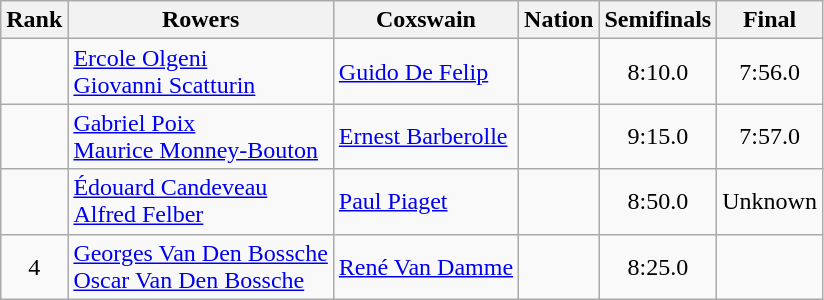<table class="wikitable sortable" style="text-align:center">
<tr>
<th>Rank</th>
<th>Rowers</th>
<th>Coxswain</th>
<th>Nation</th>
<th>Semifinals</th>
<th>Final</th>
</tr>
<tr>
<td></td>
<td align=left><a href='#'>Ercole Olgeni</a><br><a href='#'>Giovanni Scatturin</a></td>
<td align=left><a href='#'>Guido De Felip</a></td>
<td align=left></td>
<td>8:10.0</td>
<td>7:56.0</td>
</tr>
<tr>
<td></td>
<td align=left><a href='#'>Gabriel Poix</a><br><a href='#'>Maurice Monney-Bouton</a></td>
<td align=left><a href='#'>Ernest Barberolle</a></td>
<td align=left></td>
<td>9:15.0</td>
<td>7:57.0</td>
</tr>
<tr>
<td></td>
<td align=left><a href='#'>Édouard Candeveau</a><br><a href='#'>Alfred Felber</a></td>
<td align=left><a href='#'>Paul Piaget</a></td>
<td align=left></td>
<td>8:50.0</td>
<td data-sort-value=9:99.9>Unknown</td>
</tr>
<tr>
<td>4</td>
<td align=left><a href='#'>Georges Van Den Bossche</a><br><a href='#'>Oscar Van Den Bossche</a></td>
<td align=left><a href='#'>René Van Damme</a></td>
<td align=left></td>
<td>8:25.0</td>
<td></td>
</tr>
</table>
